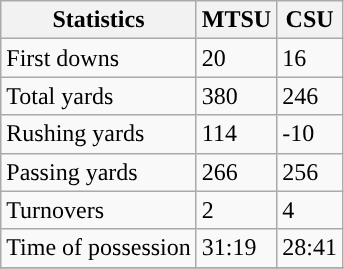<table class="wikitable">
<tr>
<th>Statistics</th>
<th>MTSU</th>
<th>CSU</th>
</tr>
<tr>
<td>First downs</td>
<td>20</td>
<td>16</td>
</tr>
<tr>
<td>Total yards</td>
<td>380</td>
<td>246</td>
</tr>
<tr>
<td>Rushing yards</td>
<td>114</td>
<td>-10</td>
</tr>
<tr>
<td>Passing yards</td>
<td>266</td>
<td>256</td>
</tr>
<tr>
<td>Turnovers</td>
<td>2</td>
<td>4</td>
</tr>
<tr>
<td>Time of possession</td>
<td>31:19</td>
<td>28:41</td>
</tr>
<tr>
</tr>
</table>
